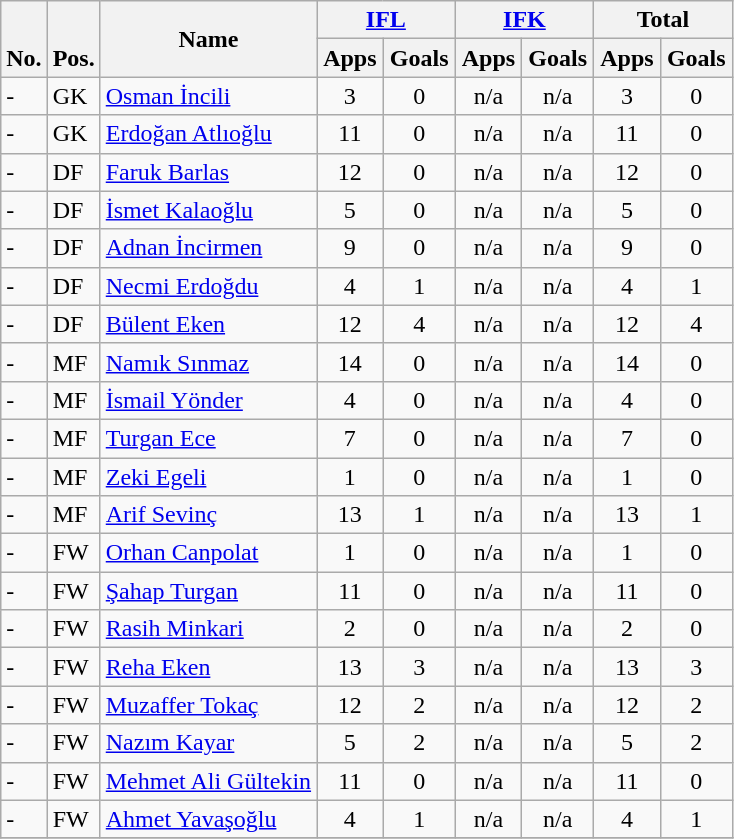<table class="wikitable" style="text-align:center">
<tr>
<th rowspan="2" valign="bottom">No.</th>
<th rowspan="2" valign="bottom">Pos.</th>
<th rowspan="2">Name</th>
<th colspan="2" width="85"><a href='#'>IFL</a></th>
<th colspan="2" width="85"><a href='#'>IFK</a></th>
<th colspan="2" width="85">Total</th>
</tr>
<tr>
<th>Apps</th>
<th>Goals</th>
<th>Apps</th>
<th>Goals</th>
<th>Apps</th>
<th>Goals</th>
</tr>
<tr>
<td align="left">-</td>
<td align="left">GK</td>
<td align="left"> <a href='#'>Osman İncili</a></td>
<td>3</td>
<td>0</td>
<td>n/a</td>
<td>n/a</td>
<td>3</td>
<td>0</td>
</tr>
<tr>
<td align="left">-</td>
<td align="left">GK</td>
<td align="left"> <a href='#'>Erdoğan Atlıoğlu</a></td>
<td>11</td>
<td>0</td>
<td>n/a</td>
<td>n/a</td>
<td>11</td>
<td>0</td>
</tr>
<tr>
<td align="left">-</td>
<td align="left">DF</td>
<td align="left"> <a href='#'>Faruk Barlas</a></td>
<td>12</td>
<td>0</td>
<td>n/a</td>
<td>n/a</td>
<td>12</td>
<td>0</td>
</tr>
<tr>
<td align="left">-</td>
<td align="left">DF</td>
<td align="left"> <a href='#'>İsmet Kalaoğlu</a></td>
<td>5</td>
<td>0</td>
<td>n/a</td>
<td>n/a</td>
<td>5</td>
<td>0</td>
</tr>
<tr>
<td align="left">-</td>
<td align="left">DF</td>
<td align="left"> <a href='#'>Adnan İncirmen</a></td>
<td>9</td>
<td>0</td>
<td>n/a</td>
<td>n/a</td>
<td>9</td>
<td>0</td>
</tr>
<tr>
<td align="left">-</td>
<td align="left">DF</td>
<td align="left"> <a href='#'>Necmi Erdoğdu</a></td>
<td>4</td>
<td>1</td>
<td>n/a</td>
<td>n/a</td>
<td>4</td>
<td>1</td>
</tr>
<tr>
<td align="left">-</td>
<td align="left">DF</td>
<td align="left"> <a href='#'>Bülent Eken</a></td>
<td>12</td>
<td>4</td>
<td>n/a</td>
<td>n/a</td>
<td>12</td>
<td>4</td>
</tr>
<tr>
<td align="left">-</td>
<td align="left">MF</td>
<td align="left"> <a href='#'>Namık Sınmaz</a></td>
<td>14</td>
<td>0</td>
<td>n/a</td>
<td>n/a</td>
<td>14</td>
<td>0</td>
</tr>
<tr>
<td align="left">-</td>
<td align="left">MF</td>
<td align="left"> <a href='#'>İsmail Yönder</a></td>
<td>4</td>
<td>0</td>
<td>n/a</td>
<td>n/a</td>
<td>4</td>
<td>0</td>
</tr>
<tr>
<td align="left">-</td>
<td align="left">MF</td>
<td align="left"> <a href='#'>Turgan Ece</a></td>
<td>7</td>
<td>0</td>
<td>n/a</td>
<td>n/a</td>
<td>7</td>
<td>0</td>
</tr>
<tr>
<td align="left">-</td>
<td align="left">MF</td>
<td align="left"> <a href='#'>Zeki Egeli</a></td>
<td>1</td>
<td>0</td>
<td>n/a</td>
<td>n/a</td>
<td>1</td>
<td>0</td>
</tr>
<tr>
<td align="left">-</td>
<td align="left">MF</td>
<td align="left"> <a href='#'>Arif Sevinç</a></td>
<td>13</td>
<td>1</td>
<td>n/a</td>
<td>n/a</td>
<td>13</td>
<td>1</td>
</tr>
<tr>
<td align="left">-</td>
<td align="left">FW</td>
<td align="left"> <a href='#'>Orhan Canpolat</a></td>
<td>1</td>
<td>0</td>
<td>n/a</td>
<td>n/a</td>
<td>1</td>
<td>0</td>
</tr>
<tr>
<td align="left">-</td>
<td align="left">FW</td>
<td align="left"> <a href='#'>Şahap Turgan</a></td>
<td>11</td>
<td>0</td>
<td>n/a</td>
<td>n/a</td>
<td>11</td>
<td>0</td>
</tr>
<tr>
<td align="left">-</td>
<td align="left">FW</td>
<td align="left"> <a href='#'>Rasih Minkari</a></td>
<td>2</td>
<td>0</td>
<td>n/a</td>
<td>n/a</td>
<td>2</td>
<td>0</td>
</tr>
<tr>
<td align="left">-</td>
<td align="left">FW</td>
<td align="left"> <a href='#'>Reha Eken</a></td>
<td>13</td>
<td>3</td>
<td>n/a</td>
<td>n/a</td>
<td>13</td>
<td>3</td>
</tr>
<tr>
<td align="left">-</td>
<td align="left">FW</td>
<td align="left"> <a href='#'>Muzaffer Tokaç</a></td>
<td>12</td>
<td>2</td>
<td>n/a</td>
<td>n/a</td>
<td>12</td>
<td>2</td>
</tr>
<tr>
<td align="left">-</td>
<td align="left">FW</td>
<td align="left"> <a href='#'>Nazım Kayar</a></td>
<td>5</td>
<td>2</td>
<td>n/a</td>
<td>n/a</td>
<td>5</td>
<td>2</td>
</tr>
<tr>
<td align="left">-</td>
<td align="left">FW</td>
<td align="left"> <a href='#'>Mehmet Ali Gültekin</a></td>
<td>11</td>
<td>0</td>
<td>n/a</td>
<td>n/a</td>
<td>11</td>
<td>0</td>
</tr>
<tr>
<td align="left">-</td>
<td align="left">FW</td>
<td align="left"> <a href='#'>Ahmet Yavaşoğlu</a></td>
<td>4</td>
<td>1</td>
<td>n/a</td>
<td>n/a</td>
<td>4</td>
<td>1</td>
</tr>
<tr>
</tr>
</table>
